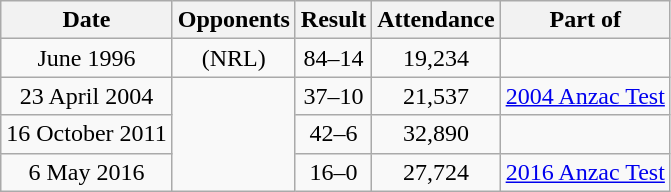<table class="wikitable plainrowheaders" style="text-align:center;">
<tr>
<th scope="col">Date</th>
<th scope="col">Opponents</th>
<th scope="col">Result</th>
<th scope="col">Attendance</th>
<th scope="col">Part of</th>
</tr>
<tr>
<td scope="row"12>June 1996</td>
<td> (NRL)</td>
<td>84–14</td>
<td>19,234</td>
<td style="text-align:left;"></td>
</tr>
<tr>
<td scope="row">23 April 2004</td>
<td rowspan=3></td>
<td>37–10</td>
<td>21,537</td>
<td style="text-align:left;"><a href='#'>2004 Anzac Test</a></td>
</tr>
<tr>
<td scope="row">16 October 2011</td>
<td>42–6</td>
<td>32,890</td>
<td style="text-align:left;"></td>
</tr>
<tr>
<td scope="row">6 May 2016</td>
<td>16–0</td>
<td>27,724</td>
<td style="text-align:left;"><a href='#'>2016 Anzac Test</a></td>
</tr>
</table>
